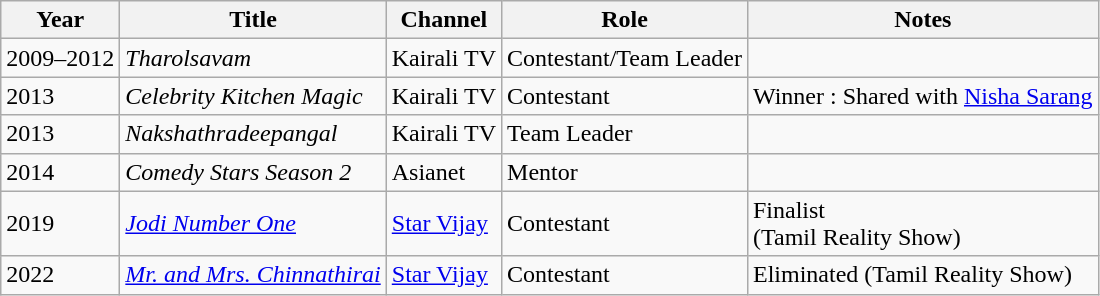<table class="wikitable sortable">
<tr>
<th>Year</th>
<th>Title</th>
<th>Channel</th>
<th>Role</th>
<th>Notes</th>
</tr>
<tr>
<td>2009–2012</td>
<td><em>Tharolsavam</em></td>
<td>Kairali TV</td>
<td>Contestant/Team Leader</td>
<td></td>
</tr>
<tr>
<td>2013</td>
<td><em>Celebrity Kitchen Magic</em></td>
<td>Kairali TV</td>
<td>Contestant</td>
<td>Winner : Shared with <a href='#'>Nisha Sarang</a></td>
</tr>
<tr>
<td>2013</td>
<td><em>Nakshathradeepangal</em></td>
<td>Kairali TV</td>
<td>Team Leader</td>
<td></td>
</tr>
<tr>
<td>2014</td>
<td><em>Comedy Stars Season 2</em></td>
<td>Asianet</td>
<td>Mentor</td>
<td></td>
</tr>
<tr>
<td>2019</td>
<td><a href='#'><em>Jodi Number One</em></a></td>
<td><a href='#'>Star Vijay</a></td>
<td>Contestant</td>
<td>Finalist<br>(Tamil Reality Show)</td>
</tr>
<tr>
<td>2022</td>
<td><a href='#'><em>Mr. and Mrs. Chinnathirai</em></a></td>
<td><a href='#'>Star Vijay</a></td>
<td>Contestant</td>
<td>Eliminated (Tamil Reality Show)</td>
</tr>
</table>
